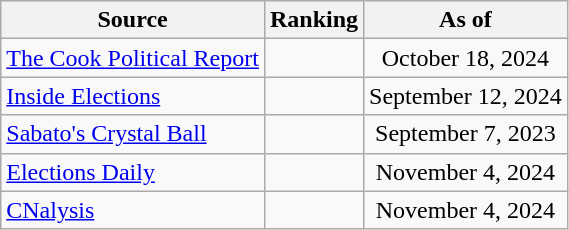<table class="wikitable" style="text-align:center">
<tr>
<th>Source</th>
<th>Ranking</th>
<th>As of</th>
</tr>
<tr>
<td align=left><a href='#'>The Cook Political Report</a></td>
<td></td>
<td>October 18, 2024</td>
</tr>
<tr>
<td align=left><a href='#'>Inside Elections</a></td>
<td></td>
<td>September 12, 2024</td>
</tr>
<tr>
<td align=left><a href='#'>Sabato's Crystal Ball</a></td>
<td></td>
<td>September 7, 2023</td>
</tr>
<tr>
<td align=left><a href='#'>Elections Daily</a></td>
<td></td>
<td>November 4, 2024</td>
</tr>
<tr>
<td align=left><a href='#'>CNalysis</a></td>
<td></td>
<td>November 4, 2024</td>
</tr>
</table>
